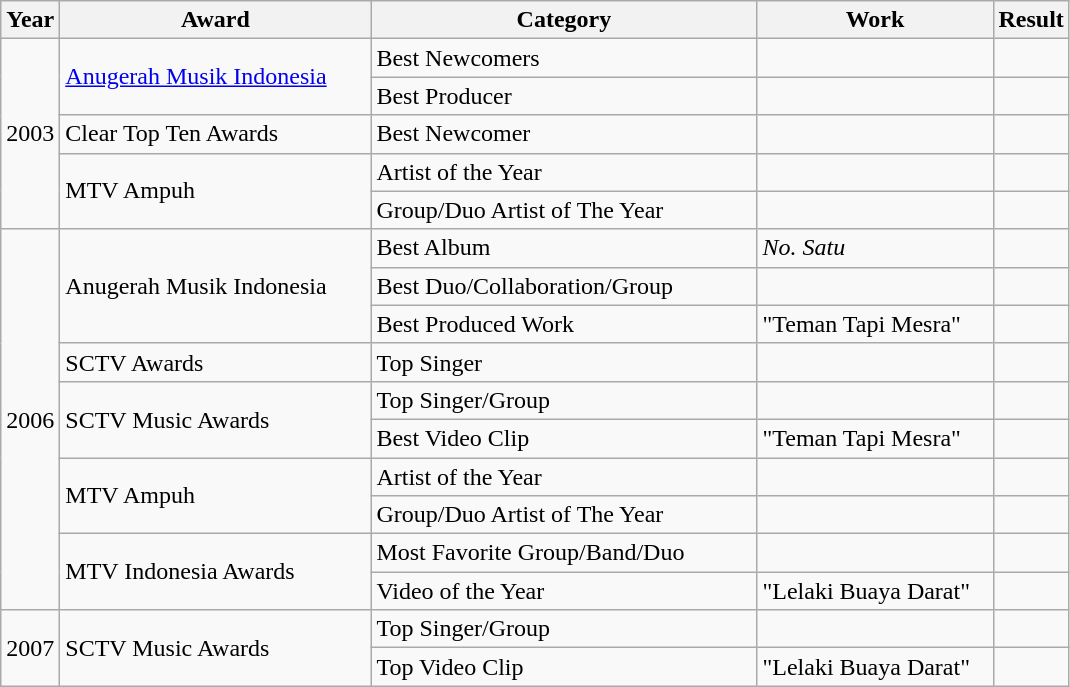<table class="wikitable">
<tr>
<th>Year</th>
<th width=200px>Award</th>
<th width=250px>Category</th>
<th width=150px>Work</th>
<th>Result</th>
</tr>
<tr>
<td rowspan=5>2003</td>
<td rowspan=2><a href='#'>Anugerah Musik Indonesia</a></td>
<td>Best Newcomers</td>
<td></td>
<td></td>
</tr>
<tr>
<td>Best Producer</td>
<td></td>
<td></td>
</tr>
<tr>
<td>Clear Top Ten Awards</td>
<td>Best Newcomer</td>
<td></td>
<td></td>
</tr>
<tr>
<td rowspan=2>MTV Ampuh</td>
<td>Artist of the Year</td>
<td></td>
<td></td>
</tr>
<tr>
<td>Group/Duo Artist of The Year</td>
<td></td>
<td></td>
</tr>
<tr>
<td rowspan="10">2006</td>
<td rowspan="3">Anugerah Musik Indonesia</td>
<td>Best Album</td>
<td><em>No. Satu</em></td>
<td></td>
</tr>
<tr>
<td>Best Duo/Collaboration/Group</td>
<td></td>
<td></td>
</tr>
<tr>
<td>Best Produced Work</td>
<td>"Teman Tapi Mesra"</td>
<td></td>
</tr>
<tr>
<td>SCTV Awards</td>
<td>Top Singer</td>
<td></td>
<td></td>
</tr>
<tr>
<td rowspan="2">SCTV Music Awards</td>
<td>Top Singer/Group</td>
<td></td>
<td></td>
</tr>
<tr>
<td>Best Video Clip</td>
<td>"Teman Tapi Mesra"</td>
<td></td>
</tr>
<tr>
<td rowspan=2>MTV Ampuh</td>
<td>Artist of the Year</td>
<td></td>
<td></td>
</tr>
<tr>
<td>Group/Duo Artist of The Year</td>
<td></td>
<td></td>
</tr>
<tr>
<td rowspan=2>MTV Indonesia Awards</td>
<td>Most Favorite Group/Band/Duo</td>
<td></td>
<td></td>
</tr>
<tr>
<td>Video of the Year</td>
<td>"Lelaki Buaya Darat"</td>
<td></td>
</tr>
<tr>
<td rowspan=2>2007</td>
<td rowspan=2>SCTV Music Awards</td>
<td>Top Singer/Group</td>
<td></td>
<td></td>
</tr>
<tr>
<td>Top Video Clip</td>
<td>"Lelaki Buaya Darat"</td>
<td></td>
</tr>
</table>
